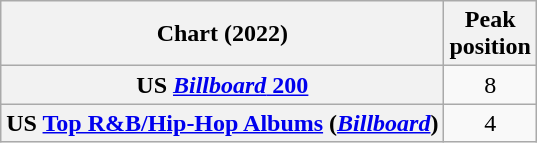<table class="wikitable plainrowheaders" style="text-align:center">
<tr>
<th scope="col">Chart (2022)</th>
<th scope="col">Peak<br>position</th>
</tr>
<tr>
<th scope="row">US <a href='#'><em>Billboard</em> 200</a></th>
<td>8</td>
</tr>
<tr>
<th scope="row">US <a href='#'>Top R&B/Hip-Hop Albums</a> (<em><a href='#'>Billboard</a></em>)</th>
<td>4</td>
</tr>
</table>
